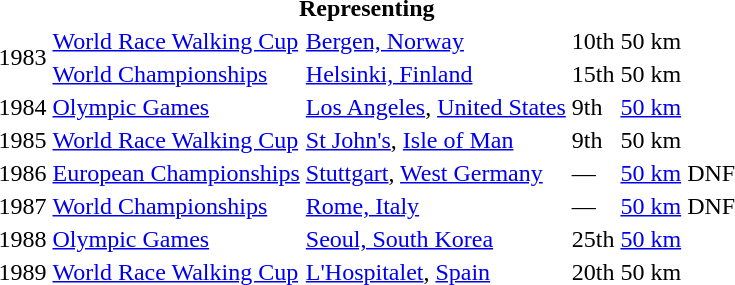<table>
<tr>
<th colspan="6">Representing </th>
</tr>
<tr>
<td rowspan=2>1983</td>
<td><a href='#'>World Race Walking Cup</a></td>
<td><a href='#'>Bergen, Norway</a></td>
<td>10th</td>
<td>50 km</td>
<td></td>
</tr>
<tr>
<td><a href='#'>World Championships</a></td>
<td><a href='#'>Helsinki, Finland</a></td>
<td>15th</td>
<td>50 km</td>
<td></td>
</tr>
<tr>
<td>1984</td>
<td><a href='#'>Olympic Games</a></td>
<td><a href='#'>Los Angeles</a>, <a href='#'>United States</a></td>
<td>9th</td>
<td><a href='#'>50 km</a></td>
<td></td>
</tr>
<tr>
<td>1985</td>
<td><a href='#'>World Race Walking Cup</a></td>
<td><a href='#'>St John's</a>, <a href='#'>Isle of Man</a></td>
<td>9th</td>
<td>50 km</td>
<td></td>
</tr>
<tr>
<td>1986</td>
<td><a href='#'>European Championships</a></td>
<td><a href='#'>Stuttgart</a>, <a href='#'>West Germany</a></td>
<td>—</td>
<td><a href='#'>50 km</a></td>
<td>DNF</td>
</tr>
<tr>
<td>1987</td>
<td><a href='#'>World Championships</a></td>
<td><a href='#'>Rome, Italy</a></td>
<td>—</td>
<td><a href='#'>50 km</a></td>
<td>DNF</td>
</tr>
<tr>
<td>1988</td>
<td><a href='#'>Olympic Games</a></td>
<td><a href='#'>Seoul, South Korea</a></td>
<td>25th</td>
<td><a href='#'>50 km</a></td>
<td></td>
</tr>
<tr>
<td>1989</td>
<td><a href='#'>World Race Walking Cup</a></td>
<td><a href='#'>L'Hospitalet</a>, <a href='#'>Spain</a></td>
<td>20th</td>
<td>50 km</td>
<td></td>
</tr>
</table>
